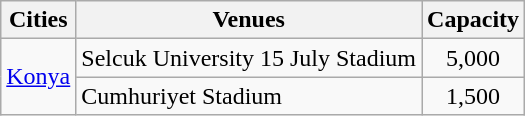<table class="wikitable">
<tr>
<th>Cities</th>
<th>Venues</th>
<th>Capacity</th>
</tr>
<tr>
<td rowspan=2><a href='#'>Konya</a></td>
<td>Selcuk University 15 July Stadium</td>
<td align="center">5,000</td>
</tr>
<tr>
<td>Cumhuriyet Stadium</td>
<td align="center">1,500</td>
</tr>
</table>
